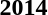<table>
<tr>
<td><strong>2014</strong><br></td>
</tr>
</table>
